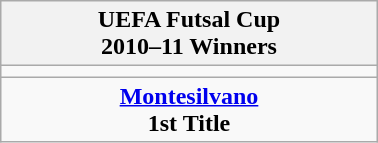<table class="wikitable" style="text-align: center; margin: 0 auto; width: 20%">
<tr>
<th>UEFA Futsal Cup <br>2010–11 Winners</th>
</tr>
<tr>
<td></td>
</tr>
<tr>
<td><strong><a href='#'>Montesilvano</a></strong><br><strong>1st Title</strong> </td>
</tr>
</table>
